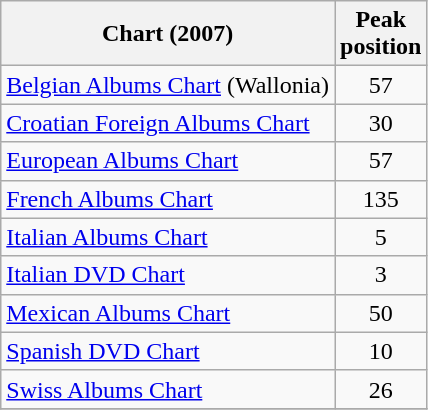<table class="wikitable sortable">
<tr>
<th>Chart (2007)</th>
<th>Peak<br>position</th>
</tr>
<tr>
<td><a href='#'>Belgian Albums Chart</a> (Wallonia)</td>
<td style="text-align:center;">57</td>
</tr>
<tr>
<td><a href='#'>Croatian Foreign Albums Chart</a></td>
<td style="text-align:center;">30</td>
</tr>
<tr>
<td><a href='#'>European Albums Chart</a></td>
<td style="text-align:center;">57</td>
</tr>
<tr>
<td><a href='#'>French Albums Chart</a></td>
<td style="text-align:center;">135</td>
</tr>
<tr>
<td><a href='#'>Italian Albums Chart</a></td>
<td style="text-align:center;">5</td>
</tr>
<tr>
<td><a href='#'>Italian DVD Chart</a></td>
<td style="text-align:center;">3</td>
</tr>
<tr>
<td><a href='#'>Mexican Albums Chart</a></td>
<td style="text-align:center;">50</td>
</tr>
<tr>
<td><a href='#'>Spanish DVD Chart</a></td>
<td style="text-align:center;">10</td>
</tr>
<tr>
<td><a href='#'>Swiss Albums Chart</a></td>
<td style="text-align:center;">26</td>
</tr>
<tr>
</tr>
</table>
